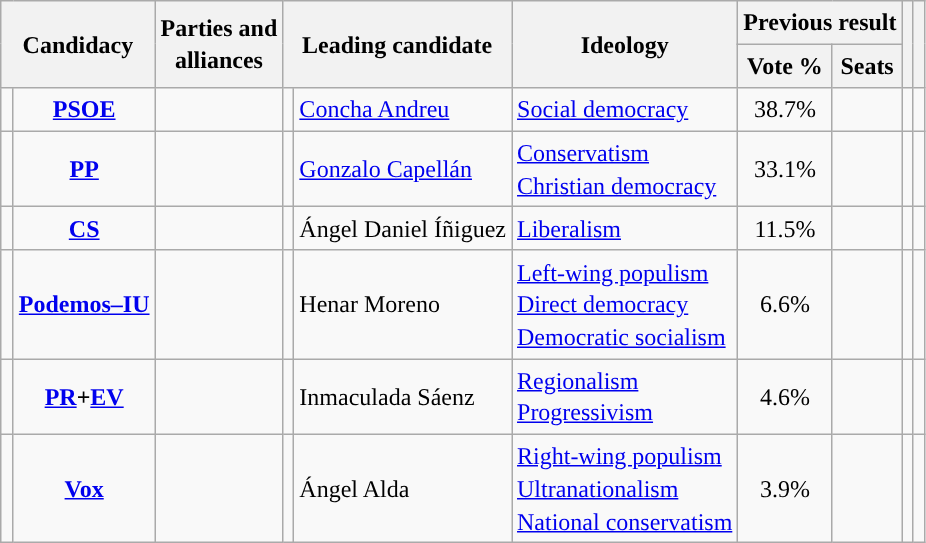<table class="wikitable" style="line-height:1.35em; text-align:left;">
<tr>
<th colspan="2" rowspan="2">Candidacy</th>
<th rowspan="2">Parties and<br>alliances</th>
<th colspan="2" rowspan="2">Leading candidate</th>
<th rowspan="2">Ideology</th>
<th colspan="2">Previous result</th>
<th rowspan="2"></th>
<th rowspan="2"></th>
</tr>
<tr>
<th>Vote %</th>
<th>Seats</th>
</tr>
<tr>
<td width="1" style="color:inherit;background:"></td>
<td align="center"><strong><a href='#'>PSOE</a></strong></td>
<td></td>
<td></td>
<td><a href='#'>Concha Andreu</a></td>
<td><a href='#'>Social democracy</a></td>
<td align="center">38.7%</td>
<td></td>
<td></td>
<td></td>
</tr>
<tr>
<td style="color:inherit;background:"></td>
<td align="center"><strong><a href='#'>PP</a></strong></td>
<td></td>
<td></td>
<td><a href='#'>Gonzalo Capellán</a></td>
<td><a href='#'>Conservatism</a><br><a href='#'>Christian democracy</a></td>
<td align="center">33.1%</td>
<td></td>
<td></td>
<td><br></td>
</tr>
<tr>
<td style="color:inherit;background:"></td>
<td align="center"><strong><a href='#'>CS</a></strong></td>
<td></td>
<td></td>
<td>Ángel Daniel Íñiguez</td>
<td><a href='#'>Liberalism</a></td>
<td align="center">11.5%</td>
<td></td>
<td></td>
<td></td>
</tr>
<tr>
<td style="color:inherit;background:"></td>
<td align="center"><strong><a href='#'>Podemos–IU</a></strong></td>
<td></td>
<td></td>
<td>Henar Moreno</td>
<td><a href='#'>Left-wing populism</a><br><a href='#'>Direct democracy</a><br><a href='#'>Democratic socialism</a></td>
<td align="center">6.6%</td>
<td></td>
<td></td>
<td></td>
</tr>
<tr>
<td style="color:inherit;background:"></td>
<td align="center"><strong><a href='#'>PR</a>+<a href='#'>EV</a></strong></td>
<td></td>
<td></td>
<td>Inmaculada Sáenz</td>
<td><a href='#'>Regionalism</a><br><a href='#'>Progressivism</a></td>
<td align="center">4.6%</td>
<td></td>
<td></td>
<td><br><br></td>
</tr>
<tr>
<td style="color:inherit;background:"></td>
<td align="center"><strong><a href='#'>Vox</a></strong></td>
<td></td>
<td></td>
<td>Ángel Alda</td>
<td><a href='#'>Right-wing populism</a><br><a href='#'>Ultranationalism</a><br><a href='#'>National conservatism</a></td>
<td align="center">3.9%</td>
<td></td>
<td></td>
<td></td>
</tr>
</table>
